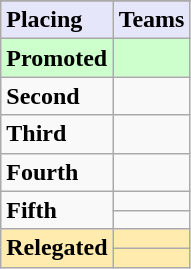<table class=wikitable>
<tr>
</tr>
<tr style="background: #E6E6FA;">
<td><strong>Placing</strong></td>
<td><strong>Teams</strong></td>
</tr>
<tr style="background: #ccffcc;">
<td><strong>Promoted</strong></td>
<td><strong></strong></td>
</tr>
<tr>
<td><strong>Second</strong></td>
<td></td>
</tr>
<tr>
<td><strong>Third</strong></td>
<td></td>
</tr>
<tr>
<td><strong>Fourth</strong></td>
<td></td>
</tr>
<tr>
<td rowspan="2"><strong>Fifth</strong></td>
<td></td>
</tr>
<tr>
<td></td>
</tr>
<tr style="background: #ffebad;">
<td rowspan="2"><strong>Relegated</strong></td>
<td></td>
</tr>
<tr style="background: #ffebad;">
<td></td>
</tr>
</table>
